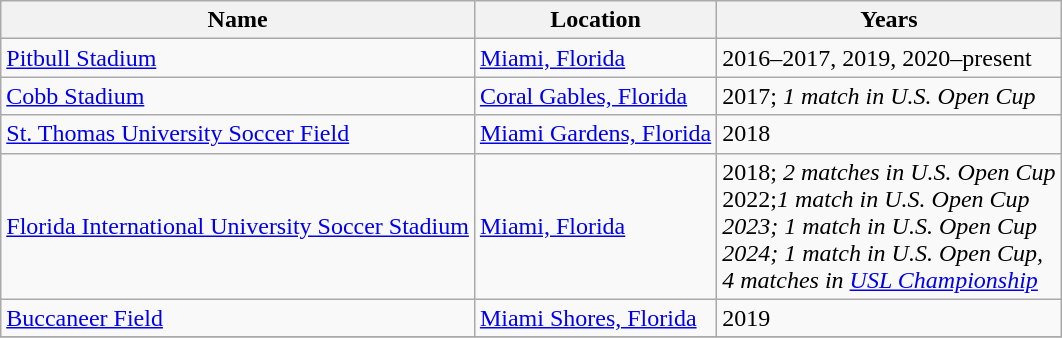<table class="wikitable sortable">
<tr>
<th>Name</th>
<th>Location</th>
<th>Years</th>
</tr>
<tr>
<td><a href='#'>Pitbull Stadium</a></td>
<td><a href='#'>Miami, Florida</a></td>
<td>2016–2017, 2019, 2020–present</td>
</tr>
<tr>
<td><a href='#'>Cobb Stadium</a></td>
<td><a href='#'>Coral Gables, Florida</a></td>
<td>2017; <em>1 match in U.S. Open Cup</em></td>
</tr>
<tr>
<td><a href='#'>St. Thomas University Soccer Field</a></td>
<td><a href='#'>Miami Gardens, Florida</a></td>
<td>2018</td>
</tr>
<tr>
<td><a href='#'>Florida International University Soccer Stadium</a></td>
<td><a href='#'>Miami, Florida</a></td>
<td>2018; <em>2 matches in U.S. Open Cup</em><br>2022;<em>1 match in U.S. Open Cup</em><br><em>2023; 1 match in U.S. Open Cup</em><br><em>2024; 1 match in U.S. Open Cup,</em><br><em>4 matches in <a href='#'>USL Championship</a></em></td>
</tr>
<tr>
<td><a href='#'>Buccaneer Field</a></td>
<td><a href='#'>Miami Shores, Florida</a></td>
<td>2019</td>
</tr>
<tr>
</tr>
</table>
